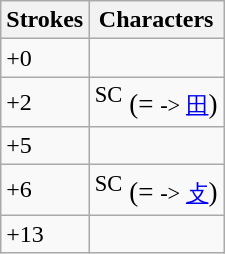<table class="wikitable">
<tr>
<th>Strokes</th>
<th>Characters</th>
</tr>
<tr --->
<td>+0</td>
<td style="font-size: large;"></td>
</tr>
<tr --->
<td>+2</td>
<td style="font-size: large;"><sup>SC</sup> (= <small>-> <a href='#'>田</a></small>)</td>
</tr>
<tr --->
<td>+5</td>
<td style="font-size: large;">  </td>
</tr>
<tr --->
<td>+6</td>
<td style="font-size: large;"><sup>SC</sup> (= <small>-> <a href='#'>攴</a></small>)</td>
</tr>
<tr --->
<td>+13</td>
<td style="font-size: large;"></td>
</tr>
</table>
